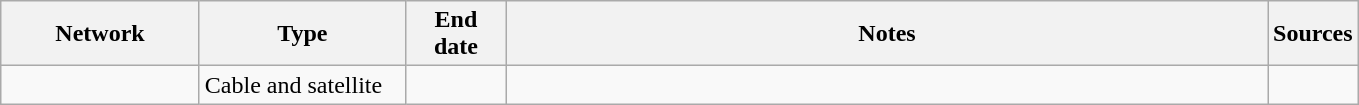<table class="wikitable">
<tr>
<th style="text-align:center; width:125px">Network</th>
<th style="text-align:center; width:130px">Type</th>
<th style="text-align:center; width:60px">End date</th>
<th style="text-align:center; width:500px">Notes</th>
<th style="text-align:center; width:30px">Sources</th>
</tr>
<tr>
<td><a href='#'></a></td>
<td>Cable and satellite</td>
<td></td>
<td></td>
<td></td>
</tr>
</table>
